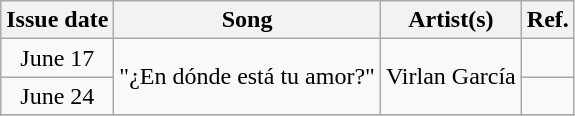<table class="wikitable plainrowheaders" style="text-align: center;">
<tr>
<th>Issue date</th>
<th>Song</th>
<th>Artist(s)</th>
<th>Ref.</th>
</tr>
<tr>
<td>June 17</td>
<td rowspan="2">"¿En dónde está tu amor?"</td>
<td rowspan="2">Virlan García</td>
<td></td>
</tr>
<tr>
<td>June 24</td>
<td></td>
</tr>
<tr>
</tr>
</table>
